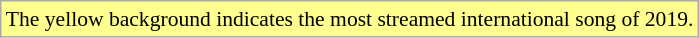<table class="wikitable" style="font-size:90%;">
<tr>
<td style="background-color:#FFFF90">The yellow background indicates the most streamed international song of 2019.</td>
</tr>
</table>
